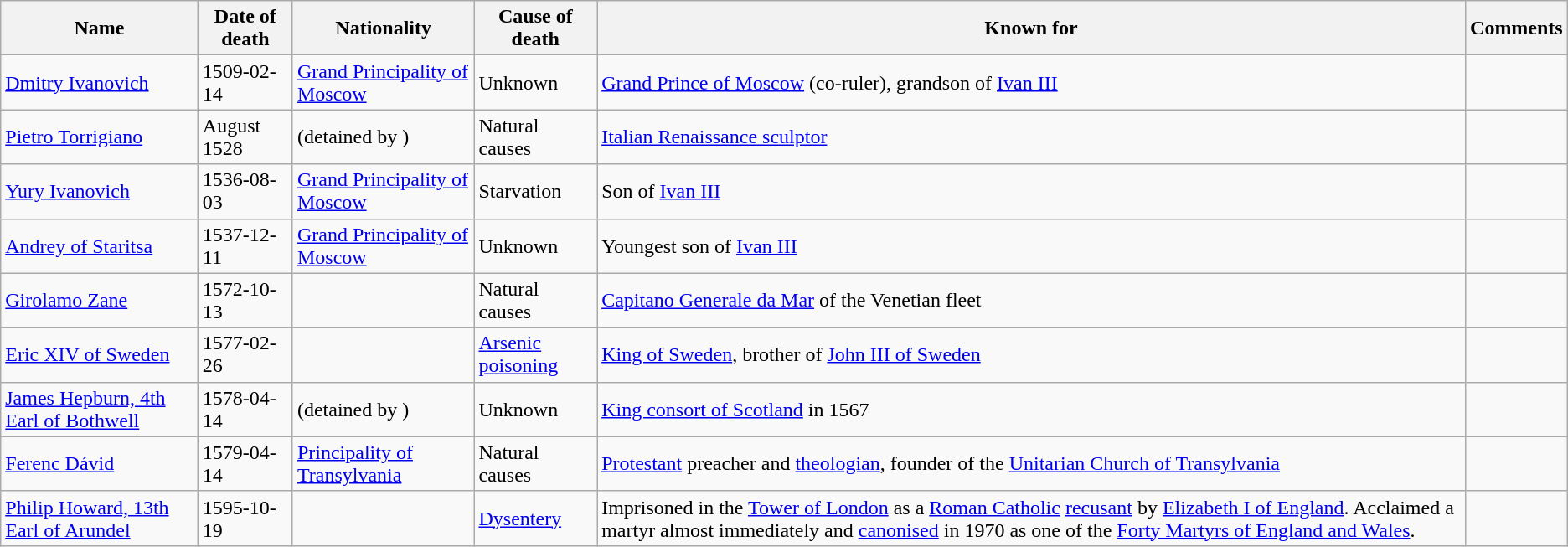<table class="wikitable sortable">
<tr>
<th>Name</th>
<th>Date of death</th>
<th>Nationality</th>
<th>Cause of death</th>
<th>Known for</th>
<th>Comments</th>
</tr>
<tr>
<td><a href='#'>Dmitry Ivanovich</a></td>
<td>1509-02-14</td>
<td><a href='#'>Grand Principality of Moscow</a></td>
<td>Unknown</td>
<td><a href='#'>Grand Prince of Moscow</a> (co-ruler), grandson of <a href='#'>Ivan III</a></td>
<td></td>
</tr>
<tr>
<td><a href='#'>Pietro Torrigiano</a></td>
<td>August 1528</td>
<td> (detained by )</td>
<td>Natural causes</td>
<td><a href='#'>Italian Renaissance sculptor</a></td>
<td></td>
</tr>
<tr>
<td><a href='#'>Yury Ivanovich</a></td>
<td>1536-08-03</td>
<td><a href='#'>Grand Principality of Moscow</a></td>
<td>Starvation</td>
<td>Son of <a href='#'>Ivan III</a></td>
<td></td>
</tr>
<tr>
<td><a href='#'>Andrey of Staritsa</a></td>
<td>1537-12-11</td>
<td><a href='#'>Grand Principality of Moscow</a></td>
<td>Unknown</td>
<td>Youngest son of <a href='#'>Ivan III</a></td>
<td></td>
</tr>
<tr>
<td><a href='#'>Girolamo Zane</a></td>
<td>1572-10-13</td>
<td></td>
<td>Natural causes</td>
<td><a href='#'>Capitano Generale da Mar</a> of the Venetian fleet</td>
<td></td>
</tr>
<tr>
<td><a href='#'>Eric XIV of Sweden</a></td>
<td>1577-02-26</td>
<td></td>
<td><a href='#'>Arsenic poisoning</a></td>
<td><a href='#'>King of Sweden</a>, brother of <a href='#'>John III of Sweden</a></td>
<td></td>
</tr>
<tr>
<td><a href='#'>James Hepburn, 4th Earl of Bothwell</a></td>
<td>1578-04-14</td>
<td> (detained by )</td>
<td>Unknown</td>
<td><a href='#'>King consort of Scotland</a> in 1567</td>
<td></td>
</tr>
<tr>
<td><a href='#'>Ferenc Dávid</a></td>
<td>1579-04-14</td>
<td><a href='#'>Principality of Transylvania</a></td>
<td>Natural causes</td>
<td><a href='#'>Protestant</a> preacher and <a href='#'>theologian</a>, founder of the <a href='#'>Unitarian Church of Transylvania</a></td>
<td></td>
</tr>
<tr>
<td><a href='#'>Philip Howard, 13th Earl of Arundel</a></td>
<td>1595-10-19</td>
<td></td>
<td><a href='#'>Dysentery</a></td>
<td>Imprisoned in the <a href='#'>Tower of London</a> as a <a href='#'>Roman Catholic</a> <a href='#'>recusant</a> by <a href='#'>Elizabeth I of England</a>. Acclaimed a martyr almost immediately and <a href='#'>canonised</a> in 1970 as one of the <a href='#'>Forty Martyrs of England and Wales</a>.</td>
<td></td>
</tr>
</table>
